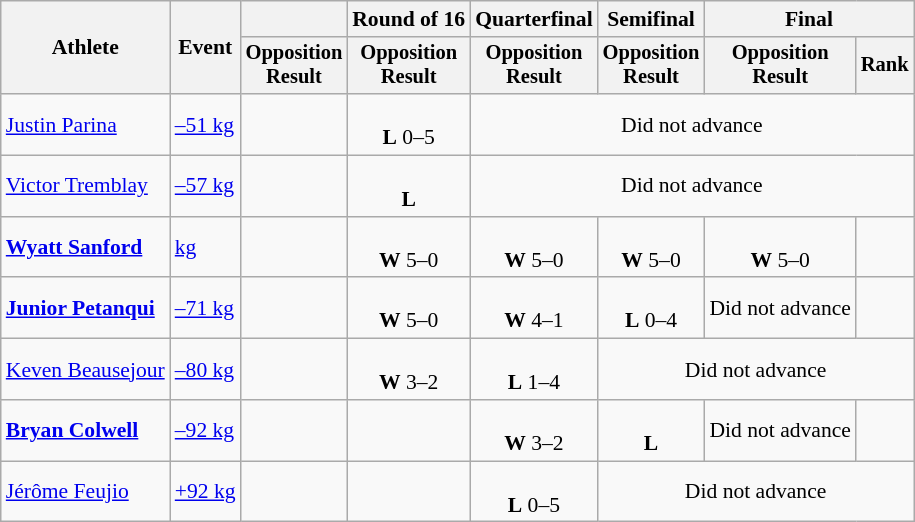<table class=wikitable style=font-size:90%;text-align:center>
<tr>
<th rowspan=2>Athlete</th>
<th rowspan=2>Event</th>
<th></th>
<th>Round of 16</th>
<th>Quarterfinal</th>
<th>Semifinal</th>
<th colspan=2>Final</th>
</tr>
<tr style=font-size:95%>
<th>Opposition<br>Result</th>
<th>Opposition<br>Result</th>
<th>Opposition<br>Result</th>
<th>Opposition<br>Result</th>
<th>Opposition<br>Result</th>
<th>Rank</th>
</tr>
<tr align=center>
<td align=left><a href='#'>Justin Parina</a></td>
<td align=left><a href='#'>–51 kg</a></td>
<td></td>
<td><br><strong>L</strong> 0–5</td>
<td colspan=4>Did not advance</td>
</tr>
<tr align=center>
<td align=left><a href='#'>Victor Tremblay</a></td>
<td align=left><a href='#'>–57 kg</a></td>
<td></td>
<td><br><strong>L</strong> </td>
<td colspan=4>Did not advance</td>
</tr>
<tr align=center>
<td align=left><strong><a href='#'>Wyatt Sanford</a></strong></td>
<td align=left><a href='#'> kg</a></td>
<td></td>
<td><br><strong>W</strong> 5–0</td>
<td><br><strong>W</strong> 5–0</td>
<td><br><strong>W</strong> 5–0</td>
<td><br><strong>W</strong> 5–0</td>
<td></td>
</tr>
<tr align=center>
<td align=left><strong><a href='#'>Junior Petanqui</a></strong></td>
<td align=left><a href='#'>–71 kg</a></td>
<td></td>
<td><br><strong>W</strong> 5–0</td>
<td><br><strong>W</strong> 4–1</td>
<td><br><strong>L</strong> 0–4</td>
<td>Did not advance</td>
<td></td>
</tr>
<tr align=center>
<td align=left><a href='#'>Keven Beausejour</a></td>
<td align=left><a href='#'>–80 kg</a></td>
<td></td>
<td><br><strong>W</strong> 3–2</td>
<td><br><strong>L</strong> 1–4</td>
<td colspan=3>Did not advance</td>
</tr>
<tr align=center>
<td align=left><strong><a href='#'>Bryan Colwell</a></strong></td>
<td align=left><a href='#'>–92 kg</a></td>
<td></td>
<td></td>
<td><br><strong>W</strong> 3–2</td>
<td><br><strong>L</strong> </td>
<td>Did not advance</td>
<td></td>
</tr>
<tr align=center>
<td align=left><a href='#'>Jérôme Feujio</a></td>
<td align=left><a href='#'>+92 kg</a></td>
<td></td>
<td></td>
<td><br><strong>L</strong> 0–5</td>
<td colspan=3>Did not advance</td>
</tr>
</table>
